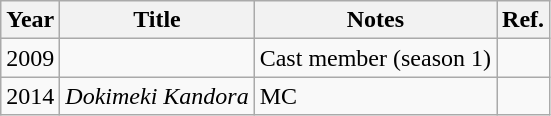<table class="wikitable">
<tr>
<th>Year</th>
<th>Title</th>
<th>Notes</th>
<th>Ref.</th>
</tr>
<tr>
<td>2009</td>
<td><em></em></td>
<td>Cast member (season 1)</td>
<td></td>
</tr>
<tr>
<td>2014</td>
<td><em>Dokimeki Kandora</em></td>
<td>MC</td>
<td></td>
</tr>
</table>
